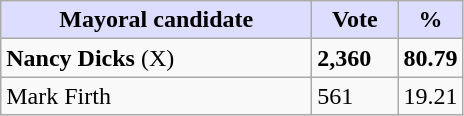<table class="wikitable">
<tr>
<th style="background:#ddf; width:200px;">Mayoral candidate</th>
<th style="background:#ddf; width:50px;">Vote </th>
<th style="background:#ddf; width:30px;">%</th>
</tr>
<tr>
<td><strong>Nancy Dicks</strong> (X)</td>
<td><strong>2,360</strong></td>
<td><strong>80.79</strong></td>
</tr>
<tr>
<td>Mark Firth</td>
<td>561</td>
<td>19.21</td>
</tr>
</table>
